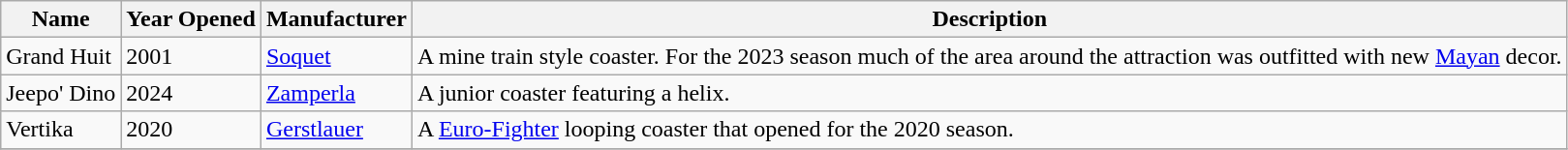<table class="wikitable sortable">
<tr>
<th>Name</th>
<th>Year Opened</th>
<th>Manufacturer</th>
<th>Description</th>
</tr>
<tr>
<td>Grand Huit</td>
<td>2001</td>
<td><a href='#'>Soquet</a></td>
<td>A mine train style coaster. For the 2023 season much of the area around the attraction was outfitted with new <a href='#'>Mayan</a> decor.</td>
</tr>
<tr>
<td>Jeepo' Dino</td>
<td>2024</td>
<td><a href='#'>Zamperla</a></td>
<td>A junior coaster featuring a helix.</td>
</tr>
<tr>
<td>Vertika</td>
<td>2020</td>
<td><a href='#'>Gerstlauer</a></td>
<td>A <a href='#'>Euro-Fighter</a> looping coaster that opened for the 2020 season.</td>
</tr>
<tr>
</tr>
</table>
